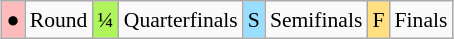<table class="wikitable" style="margin:0.5em auto; font-size:90%; line-height:1.25em;">
<tr>
<td bgcolor="#FFBBBB" align=center>●</td>
<td>Round</td>
<td bgcolor="#AFF55B" align=center>¼</td>
<td>Quarterfinals</td>
<td bgcolor="#97DEFF" align=center>S</td>
<td>Semifinals</td>
<td bgcolor="#FFDF80" align=center>F</td>
<td>Finals</td>
</tr>
</table>
